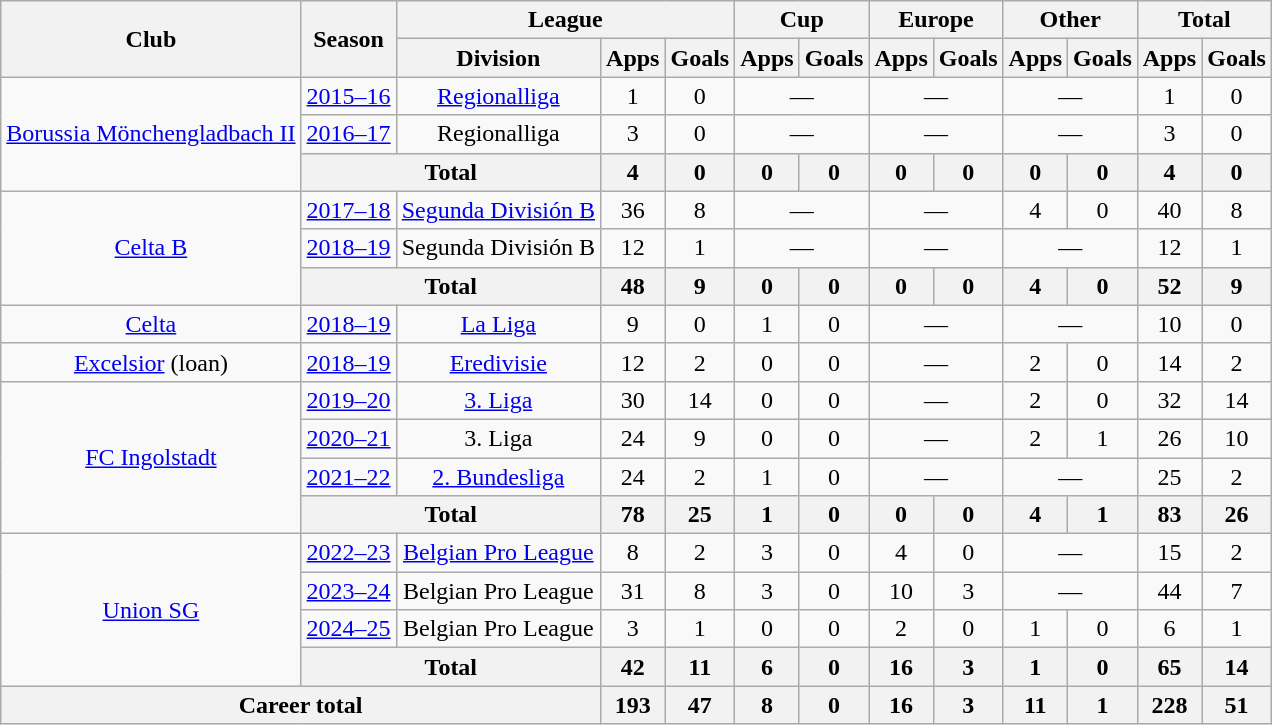<table class="wikitable" style="text-align:center">
<tr>
<th rowspan="2">Club</th>
<th rowspan="2">Season</th>
<th colspan="3">League</th>
<th colspan="2">Cup</th>
<th colspan="2">Europe</th>
<th colspan="2">Other</th>
<th colspan="2">Total</th>
</tr>
<tr>
<th>Division</th>
<th>Apps</th>
<th>Goals</th>
<th>Apps</th>
<th>Goals</th>
<th>Apps</th>
<th>Goals</th>
<th>Apps</th>
<th>Goals</th>
<th>Apps</th>
<th>Goals</th>
</tr>
<tr>
<td rowspan="3"><a href='#'>Borussia Mönchengladbach II</a></td>
<td><a href='#'>2015–16</a></td>
<td><a href='#'>Regionalliga</a></td>
<td>1</td>
<td>0</td>
<td colspan="2">—</td>
<td colspan="2">—</td>
<td colspan="2">—</td>
<td>1</td>
<td>0</td>
</tr>
<tr>
<td><a href='#'>2016–17</a></td>
<td>Regionalliga</td>
<td>3</td>
<td>0</td>
<td colspan="2">—</td>
<td colspan="2">—</td>
<td colspan="2">—</td>
<td>3</td>
<td>0</td>
</tr>
<tr>
<th colspan="2">Total</th>
<th>4</th>
<th>0</th>
<th>0</th>
<th>0</th>
<th>0</th>
<th>0</th>
<th>0</th>
<th>0</th>
<th>4</th>
<th>0</th>
</tr>
<tr>
<td rowspan="3"><a href='#'>Celta B</a></td>
<td><a href='#'>2017–18</a></td>
<td><a href='#'>Segunda División B</a></td>
<td>36</td>
<td>8</td>
<td colspan="2">—</td>
<td colspan="2">—</td>
<td>4</td>
<td>0</td>
<td>40</td>
<td>8</td>
</tr>
<tr>
<td><a href='#'>2018–19</a></td>
<td>Segunda División B</td>
<td>12</td>
<td>1</td>
<td colspan="2">—</td>
<td colspan="2">—</td>
<td colspan="2">—</td>
<td>12</td>
<td>1</td>
</tr>
<tr>
<th colspan="2">Total</th>
<th>48</th>
<th>9</th>
<th>0</th>
<th>0</th>
<th>0</th>
<th>0</th>
<th>4</th>
<th>0</th>
<th>52</th>
<th>9</th>
</tr>
<tr>
<td><a href='#'>Celta</a></td>
<td><a href='#'>2018–19</a></td>
<td><a href='#'>La Liga</a></td>
<td>9</td>
<td>0</td>
<td>1</td>
<td>0</td>
<td colspan="2">—</td>
<td colspan="2">—</td>
<td>10</td>
<td>0</td>
</tr>
<tr>
<td><a href='#'>Excelsior</a> (loan)</td>
<td><a href='#'>2018–19</a></td>
<td><a href='#'>Eredivisie</a></td>
<td>12</td>
<td>2</td>
<td>0</td>
<td>0</td>
<td colspan="2">—</td>
<td>2</td>
<td>0</td>
<td>14</td>
<td>2</td>
</tr>
<tr>
<td rowspan="4"><a href='#'>FC Ingolstadt</a></td>
<td><a href='#'>2019–20</a></td>
<td><a href='#'>3. Liga</a></td>
<td>30</td>
<td>14</td>
<td>0</td>
<td>0</td>
<td colspan="2">—</td>
<td>2</td>
<td>0</td>
<td>32</td>
<td>14</td>
</tr>
<tr>
<td><a href='#'>2020–21</a></td>
<td>3. Liga</td>
<td>24</td>
<td>9</td>
<td>0</td>
<td>0</td>
<td colspan="2">—</td>
<td>2</td>
<td>1</td>
<td>26</td>
<td>10</td>
</tr>
<tr>
<td><a href='#'>2021–22</a></td>
<td><a href='#'>2. Bundesliga</a></td>
<td>24</td>
<td>2</td>
<td>1</td>
<td>0</td>
<td colspan="2">—</td>
<td colspan="2">—</td>
<td>25</td>
<td>2</td>
</tr>
<tr>
<th colspan="2">Total</th>
<th>78</th>
<th>25</th>
<th>1</th>
<th>0</th>
<th>0</th>
<th>0</th>
<th>4</th>
<th>1</th>
<th>83</th>
<th>26</th>
</tr>
<tr>
<td rowspan="4"><a href='#'>Union SG</a></td>
<td><a href='#'>2022–23</a></td>
<td><a href='#'>Belgian Pro League</a></td>
<td>8</td>
<td>2</td>
<td>3</td>
<td>0</td>
<td>4</td>
<td>0</td>
<td colspan="2">—</td>
<td>15</td>
<td>2</td>
</tr>
<tr>
<td><a href='#'>2023–24</a></td>
<td>Belgian Pro League</td>
<td>31</td>
<td>8</td>
<td>3</td>
<td>0</td>
<td>10</td>
<td>3</td>
<td colspan="2">—</td>
<td>44</td>
<td>7</td>
</tr>
<tr>
<td><a href='#'>2024–25</a></td>
<td>Belgian Pro League</td>
<td>3</td>
<td>1</td>
<td>0</td>
<td>0</td>
<td>2</td>
<td>0</td>
<td>1</td>
<td>0</td>
<td>6</td>
<td>1</td>
</tr>
<tr>
<th colspan="2">Total</th>
<th>42</th>
<th>11</th>
<th>6</th>
<th>0</th>
<th>16</th>
<th>3</th>
<th>1</th>
<th>0</th>
<th>65</th>
<th>14</th>
</tr>
<tr>
<th colspan="3">Career total</th>
<th>193</th>
<th>47</th>
<th>8</th>
<th>0</th>
<th>16</th>
<th>3</th>
<th>11</th>
<th>1</th>
<th>228</th>
<th>51</th>
</tr>
</table>
